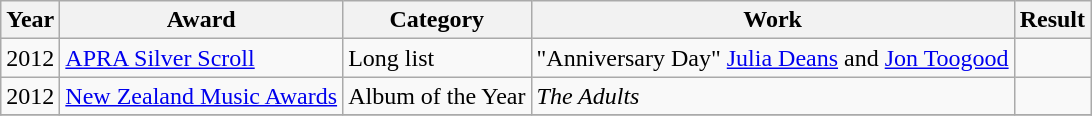<table class="wikitable">
<tr>
<th>Year</th>
<th>Award</th>
<th>Category</th>
<th>Work</th>
<th>Result</th>
</tr>
<tr>
<td>2012</td>
<td><a href='#'>APRA Silver Scroll</a></td>
<td>Long list</td>
<td>"Anniversary Day" <a href='#'>Julia Deans</a> and <a href='#'>Jon Toogood</a></td>
<td></td>
</tr>
<tr>
<td>2012</td>
<td><a href='#'>New Zealand Music Awards</a></td>
<td>Album of the Year</td>
<td><em>The Adults</em></td>
<td></td>
</tr>
<tr>
</tr>
</table>
